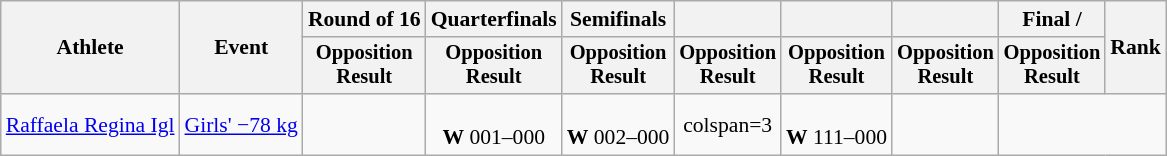<table class="wikitable" style="font-size:90%">
<tr>
<th rowspan=2>Athlete</th>
<th rowspan=2>Event</th>
<th>Round of 16</th>
<th>Quarterfinals</th>
<th>Semifinals</th>
<th></th>
<th></th>
<th></th>
<th>Final / </th>
<th rowspan=2>Rank</th>
</tr>
<tr style="font-size:95%">
<th>Opposition<br>Result</th>
<th>Opposition<br>Result</th>
<th>Opposition<br>Result</th>
<th>Opposition<br>Result</th>
<th>Opposition<br>Result</th>
<th>Opposition<br>Result</th>
<th>Opposition<br>Result</th>
</tr>
<tr align=center>
<td align=left><a href='#'>Raffaela Regina Igl</a></td>
<td align=left><a href='#'>Girls' −78 kg</a></td>
<td></td>
<td><br><strong>W</strong> 001–000</td>
<td><br><strong>W</strong> 002–000</td>
<td>colspan=3 </td>
<td><br><strong>W</strong> 111–000</td>
<td></td>
</tr>
</table>
